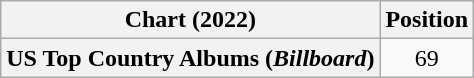<table class="wikitable plainrowheaders" style="text-align:center">
<tr>
<th scope="col">Chart (2022)</th>
<th scope="col">Position</th>
</tr>
<tr>
<th scope="row">US Top Country Albums (<em>Billboard</em>)</th>
<td>69</td>
</tr>
</table>
